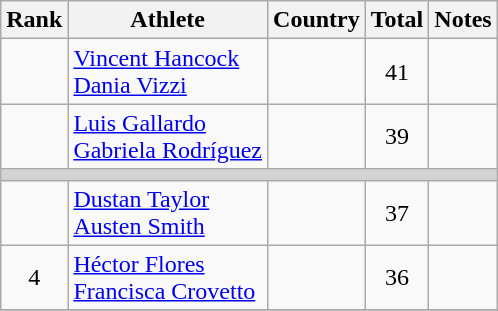<table class="wikitable sortable" style="text-align:center">
<tr>
<th>Rank</th>
<th>Athlete</th>
<th>Country</th>
<th>Total</th>
<th>Notes</th>
</tr>
<tr>
<td></td>
<td align=left><a href='#'>Vincent Hancock</a><br><a href='#'>Dania Vizzi</a></td>
<td align=left></td>
<td>41</td>
<td></td>
</tr>
<tr>
<td></td>
<td align=left><a href='#'>Luis Gallardo</a><br><a href='#'>Gabriela Rodríguez</a></td>
<td align=left></td>
<td>39</td>
<td></td>
</tr>
<tr bgcolor=lightgray>
<td colspan=15></td>
</tr>
<tr>
<td></td>
<td align=left><a href='#'>Dustan Taylor</a><br><a href='#'>Austen Smith</a></td>
<td align=left></td>
<td>37</td>
<td></td>
</tr>
<tr>
<td>4</td>
<td align=left><a href='#'>Héctor Flores</a><br><a href='#'>Francisca Crovetto</a></td>
<td align=left></td>
<td>36</td>
<td></td>
</tr>
<tr>
</tr>
</table>
